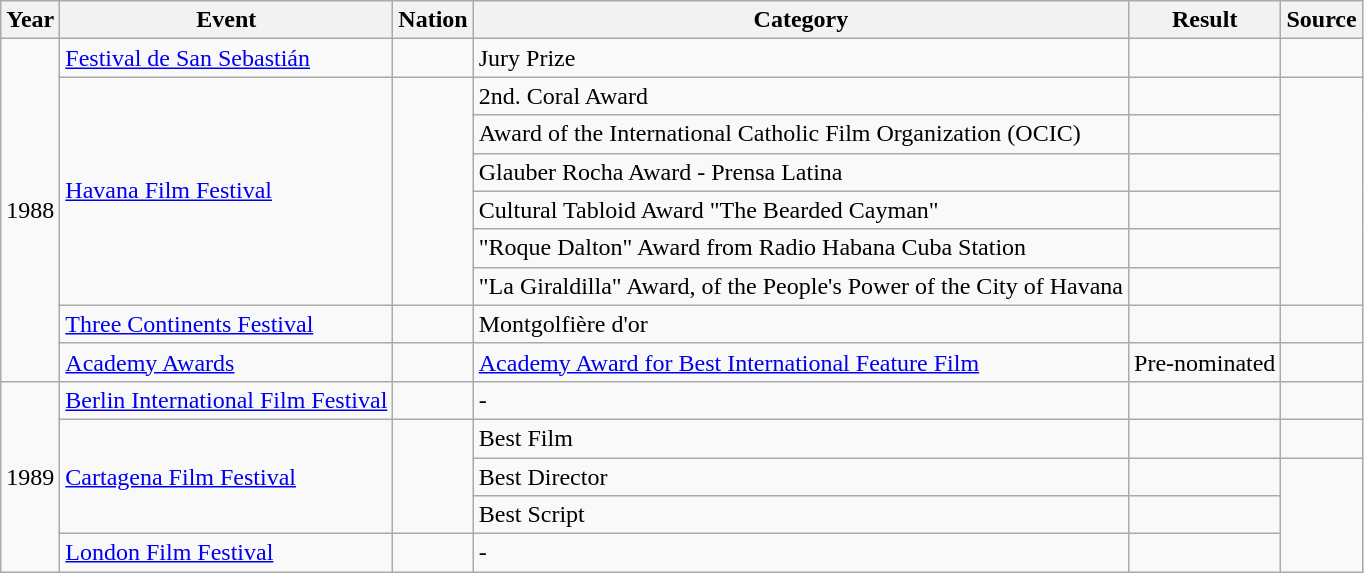<table class="wikitable">
<tr>
<th><strong>Year</strong></th>
<th>Event</th>
<th>Nation</th>
<th><strong>Category</strong></th>
<th>Result</th>
<th>Source</th>
</tr>
<tr>
<td rowspan="9">1988</td>
<td><a href='#'>Festival de San Sebastián</a></td>
<td></td>
<td>Jury Prize</td>
<td></td>
<td></td>
</tr>
<tr>
<td rowspan="6"><a href='#'>Havana Film Festival</a></td>
<td rowspan="6"></td>
<td>2nd. Coral Award</td>
<td></td>
<td rowspan="6"></td>
</tr>
<tr>
<td>Award of the International Catholic Film Organization (OCIC)</td>
<td></td>
</tr>
<tr>
<td>Glauber Rocha Award - Prensa Latina</td>
<td></td>
</tr>
<tr>
<td>Cultural Tabloid Award "The Bearded Cayman"</td>
<td></td>
</tr>
<tr>
<td>"Roque Dalton" Award from Radio Habana Cuba Station</td>
<td></td>
</tr>
<tr>
<td>"La Giraldilla" Award, of the People's Power of the City of Havana</td>
<td></td>
</tr>
<tr>
<td><a href='#'>Three Continents Festival</a></td>
<td></td>
<td>Montgolfière d'or</td>
<td></td>
<td></td>
</tr>
<tr>
<td><a href='#'>Academy Awards</a></td>
<td></td>
<td><a href='#'>Academy Award for Best International Feature Film</a></td>
<td>Pre-nominated</td>
<td></td>
</tr>
<tr>
<td rowspan="5">1989</td>
<td><a href='#'>Berlin International Film Festival</a></td>
<td></td>
<td>-</td>
<td></td>
<td></td>
</tr>
<tr>
<td rowspan="3"><a href='#'>Cartagena Film Festival</a></td>
<td rowspan="3"></td>
<td>Best Film</td>
<td></td>
<td></td>
</tr>
<tr>
<td>Best Director</td>
<td></td>
<td rowspan="3"></td>
</tr>
<tr>
<td>Best Script</td>
<td></td>
</tr>
<tr>
<td><a href='#'>London Film Festival</a></td>
<td></td>
<td>-</td>
<td></td>
</tr>
</table>
